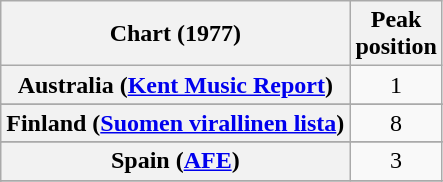<table class="wikitable sortable plainrowheaders" style="text-align:center">
<tr>
<th>Chart (1977)</th>
<th>Peak<br>position</th>
</tr>
<tr>
<th scope="row">Australia (<a href='#'>Kent Music Report</a>)</th>
<td>1</td>
</tr>
<tr>
</tr>
<tr>
</tr>
<tr>
<th scope="row">Finland (<a href='#'>Suomen virallinen lista</a>)</th>
<td>8</td>
</tr>
<tr>
</tr>
<tr>
</tr>
<tr>
</tr>
<tr>
</tr>
<tr>
</tr>
<tr>
<th scope="row">Spain (<a href='#'>AFE</a>)</th>
<td>3</td>
</tr>
<tr>
</tr>
<tr>
</tr>
<tr>
</tr>
<tr>
</tr>
</table>
